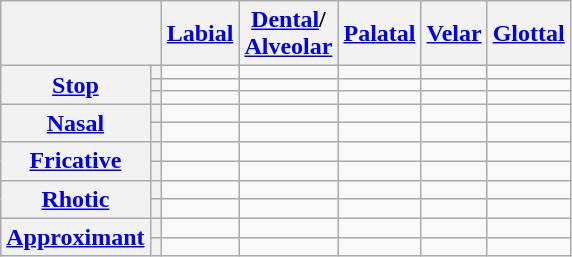<table class="wikitable" style="text-align:center;">
<tr>
<th colspan="2"></th>
<th><a href='#'>Labial</a></th>
<th><a href='#'>Dental</a>/<br><a href='#'>Alveolar</a></th>
<th><a href='#'>Palatal</a></th>
<th><a href='#'>Velar</a></th>
<th><a href='#'>Glottal</a></th>
</tr>
<tr>
<th rowspan="3"><a href='#'>Stop</a></th>
<th></th>
<td></td>
<td></td>
<td></td>
<td></td>
<td></td>
</tr>
<tr>
<th></th>
<td></td>
<td></td>
<td></td>
<td></td>
<td></td>
</tr>
<tr>
<th></th>
<td></td>
<td></td>
<td></td>
<td></td>
<td></td>
</tr>
<tr>
<th rowspan="2"><a href='#'>Nasal</a></th>
<th></th>
<td></td>
<td></td>
<td></td>
<td></td>
<td></td>
</tr>
<tr>
<th></th>
<td></td>
<td></td>
<td></td>
<td></td>
<td></td>
</tr>
<tr>
<th rowspan="2"><a href='#'>Fricative</a></th>
<th></th>
<td></td>
<td></td>
<td></td>
<td></td>
<td></td>
</tr>
<tr>
<th></th>
<td></td>
<td></td>
<td></td>
<td></td>
<td></td>
</tr>
<tr>
<th rowspan="2"><a href='#'>Rhotic</a></th>
<th></th>
<td></td>
<td></td>
<td></td>
<td></td>
<td></td>
</tr>
<tr>
<th></th>
<td></td>
<td></td>
<td></td>
<td></td>
<td></td>
</tr>
<tr>
<th rowspan="2"><a href='#'>Approximant</a></th>
<th></th>
<td></td>
<td></td>
<td></td>
<td></td>
<td></td>
</tr>
<tr>
<th></th>
<td></td>
<td></td>
<td></td>
<td></td>
<td></td>
</tr>
</table>
